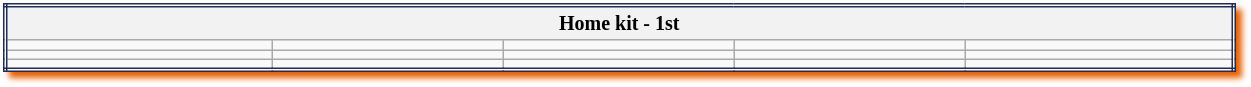<table class="wikitable mw-collapsible mw-collapsed" style="width:65%; border:double #1F2C5C; font-size:smaller; box-shadow: 4px 4px 4px #EB6100;">
<tr>
<th colspan=5>Home kit - 1st</th>
</tr>
<tr>
<td></td>
<td></td>
<td></td>
<td></td>
<td></td>
</tr>
<tr>
<td></td>
<td></td>
<td></td>
<td></td>
<td></td>
</tr>
<tr>
<td></td>
<td></td>
<td></td>
<td></td>
<td></td>
</tr>
</table>
